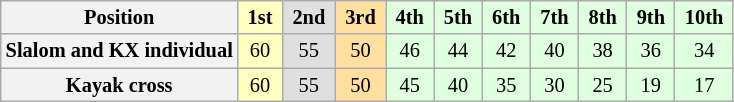<table class="wikitable" style="font-size:85%; text-align:center">
<tr>
<th>Position</th>
<td style="background:#ffffbf;"> <strong>1st</strong> </td>
<td style="background:#dfdfdf;"> <strong>2nd</strong> </td>
<td style="background:#ffdf9f;"> <strong>3rd</strong> </td>
<td style="background:#dfffdf;"> <strong>4th</strong> </td>
<td style="background:#dfffdf;"> <strong>5th</strong> </td>
<td style="background:#dfffdf;"> <strong>6th</strong> </td>
<td style="background:#dfffdf;"> <strong>7th</strong> </td>
<td style="background:#dfffdf;"> <strong>8th</strong> </td>
<td style="background:#dfffdf;"> <strong>9th</strong> </td>
<td style="background:#dfffdf;"> <strong>10th</strong> </td>
</tr>
<tr>
<th>Slalom and KX individual</th>
<td style="background:#ffffbf;">60</td>
<td style="background:#dfdfdf;">55</td>
<td style="background:#ffdf9f;">50</td>
<td style="background:#dfffdf;">46</td>
<td style="background:#dfffdf;">44</td>
<td style="background:#dfffdf;">42</td>
<td style="background:#dfffdf;">40</td>
<td style="background:#dfffdf;">38</td>
<td style="background:#dfffdf;">36</td>
<td style="background:#dfffdf;">34</td>
</tr>
<tr>
<th>Kayak cross</th>
<td style="background:#ffffbf;">60</td>
<td style="background:#dfdfdf;">55</td>
<td style="background:#ffdf9f;">50</td>
<td style="background:#dfffdf;">45</td>
<td style="background:#dfffdf;">40</td>
<td style="background:#dfffdf;">35</td>
<td style="background:#dfffdf;">30</td>
<td style="background:#dfffdf;">25</td>
<td style="background:#dfffdf;">19</td>
<td style="background:#dfffdf;">17</td>
</tr>
</table>
